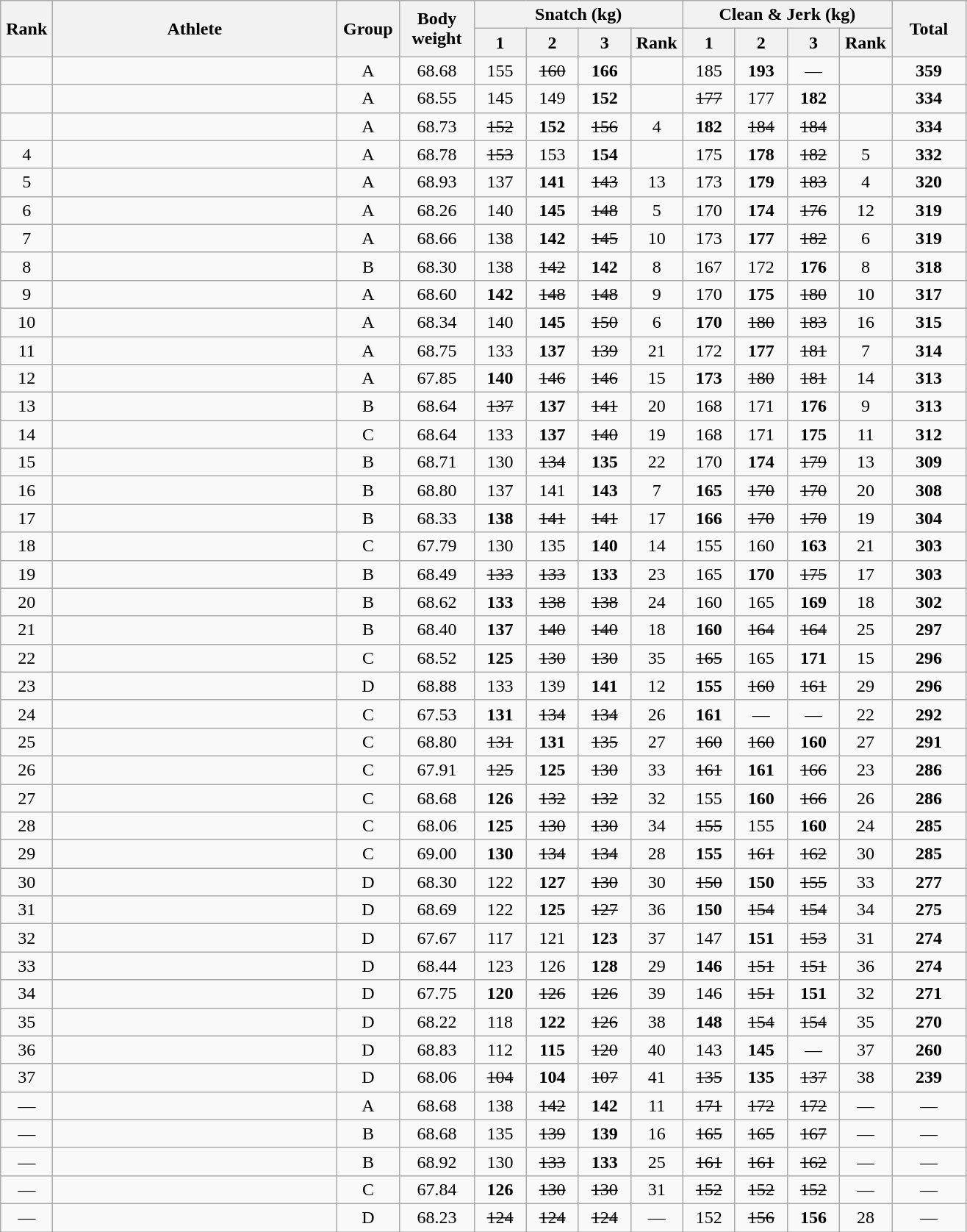<table class = "wikitable" style="text-align:center;">
<tr>
<th rowspan=2 width=40>Rank</th>
<th rowspan=2 width=250>Athlete</th>
<th rowspan=2 width=50>Group</th>
<th rowspan=2 width=60>Body weight</th>
<th colspan=4>Snatch (kg)</th>
<th colspan=4>Clean & Jerk (kg)</th>
<th rowspan=2 width=60>Total</th>
</tr>
<tr>
<th width=40>1</th>
<th width=40>2</th>
<th width=40>3</th>
<th width=40>Rank</th>
<th width=40>1</th>
<th width=40>2</th>
<th width=40>3</th>
<th width=40>Rank</th>
</tr>
<tr>
<td></td>
<td align=left></td>
<td>A</td>
<td>68.68</td>
<td>155</td>
<td><s>160</s></td>
<td><strong>166</strong></td>
<td></td>
<td>185</td>
<td><strong>193</strong></td>
<td>—</td>
<td></td>
<td><strong>359</strong></td>
</tr>
<tr>
<td></td>
<td align=left></td>
<td>A</td>
<td>68.55</td>
<td>145</td>
<td>149</td>
<td><strong>152</strong></td>
<td></td>
<td><s>177</s></td>
<td>177</td>
<td><strong>182</strong></td>
<td></td>
<td><strong>334</strong></td>
</tr>
<tr>
<td></td>
<td align=left></td>
<td>A</td>
<td>68.73</td>
<td><s>152</s></td>
<td><strong>152</strong></td>
<td><s>156</s></td>
<td>4</td>
<td><strong>182</strong></td>
<td><s>184</s></td>
<td><s>184</s></td>
<td></td>
<td><strong>334</strong></td>
</tr>
<tr>
<td>4</td>
<td align=left></td>
<td>A</td>
<td>68.78</td>
<td><s>153</s></td>
<td>153</td>
<td><strong>154</strong></td>
<td></td>
<td>175</td>
<td><strong>178</strong></td>
<td><s>182</s></td>
<td>5</td>
<td><strong>332</strong></td>
</tr>
<tr>
<td>5</td>
<td align=left></td>
<td>A</td>
<td>68.93</td>
<td>137</td>
<td><strong>141</strong></td>
<td><s>143</s></td>
<td>13</td>
<td>173</td>
<td><strong>179</strong></td>
<td><s>183</s></td>
<td>4</td>
<td><strong>320</strong></td>
</tr>
<tr>
<td>6</td>
<td align=left></td>
<td>A</td>
<td>68.26</td>
<td>140</td>
<td><strong>145</strong></td>
<td><s>148</s></td>
<td>5</td>
<td>170</td>
<td><strong>174</strong></td>
<td><s>176</s></td>
<td>12</td>
<td><strong>319</strong></td>
</tr>
<tr>
<td>7</td>
<td align=left></td>
<td>A</td>
<td>68.66</td>
<td>138</td>
<td><strong>142</strong></td>
<td><s>145</s></td>
<td>10</td>
<td>173</td>
<td><strong>177</strong></td>
<td><s>182</s></td>
<td>6</td>
<td><strong>319</strong></td>
</tr>
<tr>
<td>8</td>
<td align=left></td>
<td>B</td>
<td>68.30</td>
<td>138</td>
<td><s>142</s></td>
<td><strong>142</strong></td>
<td>8</td>
<td>167</td>
<td>172</td>
<td><strong>176</strong></td>
<td>8</td>
<td><strong>318</strong></td>
</tr>
<tr>
<td>9</td>
<td align=left></td>
<td>A</td>
<td>68.60</td>
<td><strong>142</strong></td>
<td><s>148</s></td>
<td><s>148</s></td>
<td>9</td>
<td>170</td>
<td><strong>175</strong></td>
<td><s>180</s></td>
<td>10</td>
<td><strong>317</strong></td>
</tr>
<tr>
<td>10</td>
<td align=left></td>
<td>A</td>
<td>68.34</td>
<td>140</td>
<td><strong>145</strong></td>
<td><s>150</s></td>
<td>6</td>
<td><strong>170</strong></td>
<td><s>180</s></td>
<td><s>183</s></td>
<td>16</td>
<td><strong>315</strong></td>
</tr>
<tr>
<td>11</td>
<td align=left></td>
<td>A</td>
<td>68.75</td>
<td>133</td>
<td><strong>137</strong></td>
<td><s>139</s></td>
<td>21</td>
<td>172</td>
<td><strong>177</strong></td>
<td><s>181</s></td>
<td>7</td>
<td><strong>314</strong></td>
</tr>
<tr>
<td>12</td>
<td align=left></td>
<td>A</td>
<td>67.85</td>
<td><strong>140</strong></td>
<td><s>146</s></td>
<td><s>146</s></td>
<td>15</td>
<td><strong>173</strong></td>
<td><s>180</s></td>
<td><s>181</s></td>
<td>14</td>
<td><strong>313</strong></td>
</tr>
<tr>
<td>13</td>
<td align=left></td>
<td>B</td>
<td>68.64</td>
<td><s>137</s></td>
<td><strong>137</strong></td>
<td><s>141</s></td>
<td>20</td>
<td>168</td>
<td>171</td>
<td><strong>176</strong></td>
<td>9</td>
<td><strong>313</strong></td>
</tr>
<tr>
<td>14</td>
<td align=left></td>
<td>C</td>
<td>68.64</td>
<td>133</td>
<td><strong>137</strong></td>
<td><s>140</s></td>
<td>19</td>
<td>168</td>
<td>171</td>
<td><strong>175</strong></td>
<td>11</td>
<td><strong>312</strong></td>
</tr>
<tr>
<td>15</td>
<td align=left></td>
<td>B</td>
<td>68.71</td>
<td>130</td>
<td><s>134</s></td>
<td><strong>135</strong></td>
<td>22</td>
<td>170</td>
<td><strong>174</strong></td>
<td><s>179</s></td>
<td>13</td>
<td><strong>309</strong></td>
</tr>
<tr>
<td>16</td>
<td align=left></td>
<td>B</td>
<td>68.80</td>
<td>137</td>
<td>141</td>
<td><strong>143</strong></td>
<td>7</td>
<td><strong>165</strong></td>
<td><s>170</s></td>
<td><s>170</s></td>
<td>20</td>
<td><strong>308</strong></td>
</tr>
<tr>
<td>17</td>
<td align=left></td>
<td>B</td>
<td>68.33</td>
<td><strong>138</strong></td>
<td><s>141</s></td>
<td><s>141</s></td>
<td>17</td>
<td><strong>166</strong></td>
<td><s>170</s></td>
<td><s>170</s></td>
<td>19</td>
<td><strong>304</strong></td>
</tr>
<tr>
<td>18</td>
<td align=left></td>
<td>C</td>
<td>67.79</td>
<td>130</td>
<td>135</td>
<td><strong>140</strong></td>
<td>14</td>
<td>155</td>
<td>160</td>
<td><strong>163</strong></td>
<td>21</td>
<td><strong>303</strong></td>
</tr>
<tr>
<td>19</td>
<td align=left></td>
<td>B</td>
<td>68.49</td>
<td><s>133</s></td>
<td><s>133</s></td>
<td><strong>133</strong></td>
<td>23</td>
<td>165</td>
<td><strong>170</strong></td>
<td><s>175</s></td>
<td>17</td>
<td><strong>303</strong></td>
</tr>
<tr>
<td>20</td>
<td align=left></td>
<td>B</td>
<td>68.62</td>
<td><strong>133</strong></td>
<td><s>138</s></td>
<td><s>138</s></td>
<td>24</td>
<td>160</td>
<td>165</td>
<td><strong>169</strong></td>
<td>18</td>
<td><strong>302</strong></td>
</tr>
<tr>
<td>21</td>
<td align=left></td>
<td>B</td>
<td>68.40</td>
<td><strong>137</strong></td>
<td><s>140</s></td>
<td><s>140</s></td>
<td>18</td>
<td><strong>160</strong></td>
<td><s>164</s></td>
<td><s>164</s></td>
<td>25</td>
<td><strong>297</strong></td>
</tr>
<tr>
<td>22</td>
<td align=left></td>
<td>C</td>
<td>68.52</td>
<td><strong>125</strong></td>
<td><s>130</s></td>
<td><s>130</s></td>
<td>35</td>
<td><s>165</s></td>
<td>165</td>
<td><strong>171</strong></td>
<td>15</td>
<td><strong>296</strong></td>
</tr>
<tr>
<td>23</td>
<td align=left></td>
<td>D</td>
<td>68.88</td>
<td>133</td>
<td>139</td>
<td><strong>141</strong></td>
<td>12</td>
<td><strong>155</strong></td>
<td><s>160</s></td>
<td><s>161</s></td>
<td>29</td>
<td><strong>296</strong></td>
</tr>
<tr>
<td>24</td>
<td align=left></td>
<td>C</td>
<td>67.53</td>
<td><strong>131</strong></td>
<td><s>134</s></td>
<td><s>134</s></td>
<td>26</td>
<td><strong>161</strong></td>
<td>—</td>
<td>—</td>
<td>22</td>
<td><strong>292</strong></td>
</tr>
<tr>
<td>25</td>
<td align=left></td>
<td>C</td>
<td>68.80</td>
<td><s>131</s></td>
<td><strong>131</strong></td>
<td><s>135</s></td>
<td>27</td>
<td><s>160</s></td>
<td><s>160</s></td>
<td><strong>160</strong></td>
<td>27</td>
<td><strong>291</strong></td>
</tr>
<tr>
<td>26</td>
<td align=left></td>
<td>C</td>
<td>67.91</td>
<td><s>125</s></td>
<td><strong>125</strong></td>
<td><s>130</s></td>
<td>33</td>
<td><s>161</s></td>
<td><strong>161</strong></td>
<td><s>166</s></td>
<td>23</td>
<td><strong>286</strong></td>
</tr>
<tr>
<td>27</td>
<td align=left></td>
<td>C</td>
<td>68.68</td>
<td><strong>126</strong></td>
<td><s>132</s></td>
<td><s>132</s></td>
<td>32</td>
<td>155</td>
<td><strong>160</strong></td>
<td><s>166</s></td>
<td>26</td>
<td><strong>286</strong></td>
</tr>
<tr>
<td>28</td>
<td align=left></td>
<td>C</td>
<td>68.06</td>
<td><strong>125</strong></td>
<td><s>130</s></td>
<td><s>130</s></td>
<td>34</td>
<td><s>155</s></td>
<td>155</td>
<td><strong>160</strong></td>
<td>24</td>
<td><strong>285</strong></td>
</tr>
<tr>
<td>29</td>
<td align=left></td>
<td>C</td>
<td>69.00</td>
<td><strong>130</strong></td>
<td><s>134</s></td>
<td><s>134</s></td>
<td>28</td>
<td><strong>155</strong></td>
<td><s>161</s></td>
<td><s>162</s></td>
<td>30</td>
<td><strong>285</strong></td>
</tr>
<tr>
<td>30</td>
<td align=left></td>
<td>D</td>
<td>68.30</td>
<td>122</td>
<td><strong>127</strong></td>
<td><s>130</s></td>
<td>30</td>
<td><s>150</s></td>
<td><strong>150</strong></td>
<td><s>155</s></td>
<td>33</td>
<td><strong>277</strong></td>
</tr>
<tr>
<td>31</td>
<td align=left></td>
<td>D</td>
<td>68.69</td>
<td>122</td>
<td><strong>125</strong></td>
<td><s>127</s></td>
<td>36</td>
<td><strong>150</strong></td>
<td><s>154</s></td>
<td><s>154</s></td>
<td>34</td>
<td><strong>275</strong></td>
</tr>
<tr>
<td>32</td>
<td align=left></td>
<td>D</td>
<td>67.67</td>
<td>117</td>
<td>121</td>
<td><strong>123</strong></td>
<td>37</td>
<td>147</td>
<td><strong>151</strong></td>
<td><s>153</s></td>
<td>31</td>
<td><strong>274</strong></td>
</tr>
<tr>
<td>33</td>
<td align=left></td>
<td>D</td>
<td>68.44</td>
<td>123</td>
<td>126</td>
<td><strong>128</strong></td>
<td>29</td>
<td><strong>146</strong></td>
<td><s>151</s></td>
<td><s>151</s></td>
<td>36</td>
<td><strong>274</strong></td>
</tr>
<tr>
<td>34</td>
<td align=left></td>
<td>D</td>
<td>67.75</td>
<td><strong>120</strong></td>
<td><s>126</s></td>
<td><s>126</s></td>
<td>39</td>
<td>146</td>
<td><s>151</s></td>
<td><strong>151</strong></td>
<td>32</td>
<td><strong>271</strong></td>
</tr>
<tr>
<td>35</td>
<td align=left></td>
<td>D</td>
<td>68.22</td>
<td>118</td>
<td><strong>122</strong></td>
<td><s>126</s></td>
<td>38</td>
<td><strong>148</strong></td>
<td><s>154</s></td>
<td><s>154</s></td>
<td>35</td>
<td><strong>270</strong></td>
</tr>
<tr>
<td>36</td>
<td align=left></td>
<td>D</td>
<td>68.83</td>
<td>112</td>
<td><strong>115</strong></td>
<td><s>120</s></td>
<td>40</td>
<td>143</td>
<td><strong>145</strong></td>
<td>—</td>
<td>37</td>
<td><strong>260</strong></td>
</tr>
<tr>
<td>37</td>
<td align=left></td>
<td>D</td>
<td>68.06</td>
<td><s>104</s></td>
<td><strong>104</strong></td>
<td><s>107</s></td>
<td>41</td>
<td><s>135</s></td>
<td><strong>135</strong></td>
<td><s>137</s></td>
<td>38</td>
<td><strong>239</strong></td>
</tr>
<tr>
<td>—</td>
<td align=left></td>
<td>A</td>
<td>68.68</td>
<td>138</td>
<td><s>142</s></td>
<td><strong>142</strong></td>
<td>11</td>
<td><s>171</s></td>
<td><s>172</s></td>
<td><s>172</s></td>
<td>—</td>
<td>—</td>
</tr>
<tr>
<td>—</td>
<td align=left></td>
<td>B</td>
<td>68.68</td>
<td>135</td>
<td><s>139</s></td>
<td><strong>139</strong></td>
<td>16</td>
<td><s>165</s></td>
<td><s>165</s></td>
<td><s>167</s></td>
<td>—</td>
<td>—</td>
</tr>
<tr>
<td>—</td>
<td align=left></td>
<td>B</td>
<td>68.92</td>
<td>130</td>
<td><s>133</s></td>
<td><strong>133</strong></td>
<td>25</td>
<td><s>161</s></td>
<td><s>161</s></td>
<td><s>162</s></td>
<td>—</td>
<td>—</td>
</tr>
<tr>
<td>—</td>
<td align=left></td>
<td>C</td>
<td>67.84</td>
<td><strong>126</strong></td>
<td><s>130</s></td>
<td><s>130</s></td>
<td>31</td>
<td><s>152</s></td>
<td><s>152</s></td>
<td><s>152</s></td>
<td>—</td>
<td>—</td>
</tr>
<tr>
<td>—</td>
<td align=left></td>
<td>D</td>
<td>68.23</td>
<td><s>124</s></td>
<td><s>124</s></td>
<td><s>124</s></td>
<td>—</td>
<td>152</td>
<td><s>156</s></td>
<td><strong>156</strong></td>
<td>28</td>
<td>—</td>
</tr>
</table>
